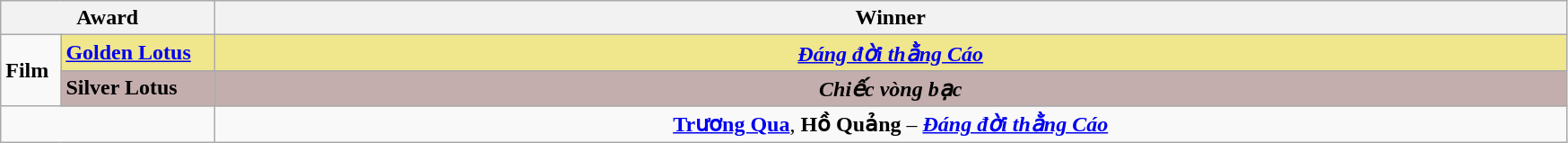<table class=wikitable>
<tr>
<th width="12%" colspan="2">Award</th>
<th width="76%">Winner</th>
</tr>
<tr>
<td rowspan="2"><strong>Film</strong></td>
<td style="background:#F0E68C"><strong><a href='#'>Golden Lotus</a></strong></td>
<td style="background:#F0E68C" align=center><strong><em><a href='#'>Đáng đời thằng Cáo</a></em></strong></td>
</tr>
<tr>
<td style="background:#C4AEAD"><strong>Silver Lotus</strong></td>
<td style="background:#C4AEAD" align=center><strong><em>Chiếc vòng bạc</em></strong></td>
</tr>
<tr>
<td colspan="2" align=center><strong></strong></td>
<td align=center><strong><a href='#'>Trương Qua</a></strong>, <strong>Hồ Quảng</strong> – <strong><em><a href='#'>Đáng đời thằng Cáo</a></em></strong></td>
</tr>
</table>
